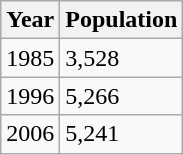<table class="wikitable">
<tr>
<th>Year</th>
<th>Population</th>
</tr>
<tr>
<td>1985</td>
<td>3,528</td>
</tr>
<tr>
<td>1996</td>
<td>5,266</td>
</tr>
<tr>
<td>2006</td>
<td>5,241</td>
</tr>
</table>
